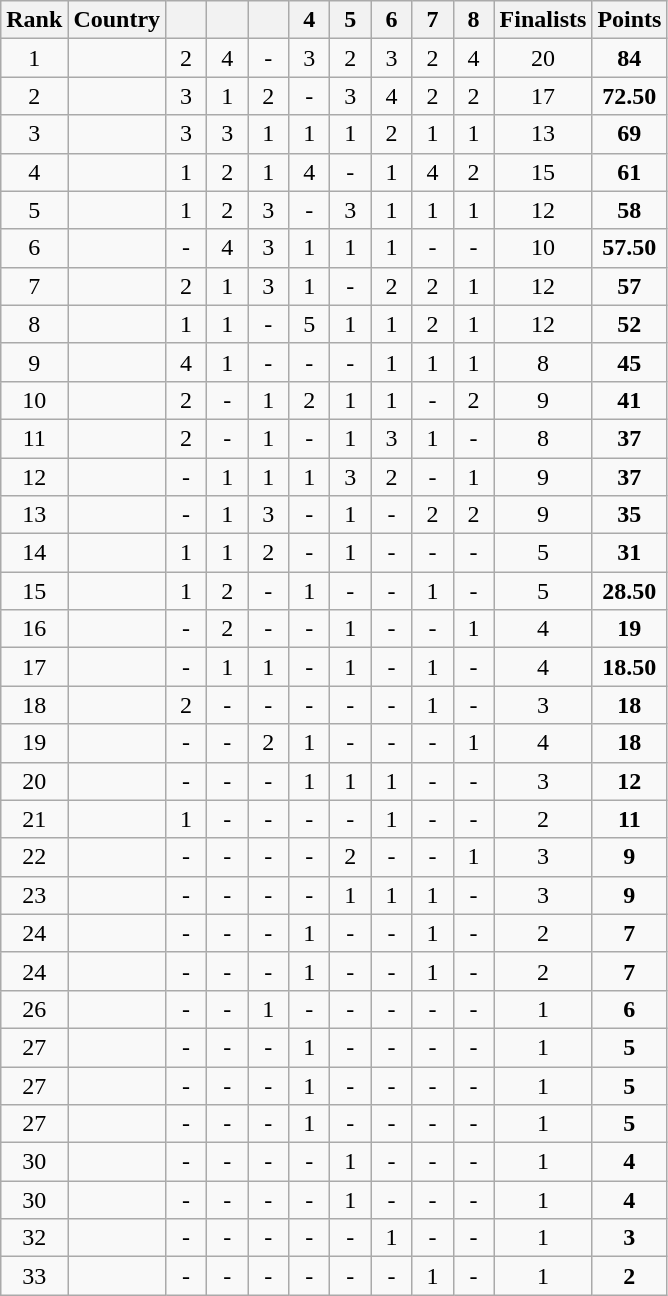<table class="wikitable mw-datatable sortable" style="text-align:center;">
<tr>
<th width=30>Rank</th>
<th>Country</th>
<th width=20></th>
<th width=20></th>
<th width=20></th>
<th width=20>4</th>
<th width=20>5</th>
<th width=20>6</th>
<th width=20>7</th>
<th width=20>8</th>
<th width=40>Finalists</th>
<th width=40>Points</th>
</tr>
<tr>
<td>1</td>
<td align=left></td>
<td>2</td>
<td>4</td>
<td>-</td>
<td>3</td>
<td>2</td>
<td>3</td>
<td>2</td>
<td>4</td>
<td>20</td>
<td><strong>84</strong></td>
</tr>
<tr>
<td>2</td>
<td align=left></td>
<td>3</td>
<td>1</td>
<td>2</td>
<td>-</td>
<td>3</td>
<td>4</td>
<td>2</td>
<td>2</td>
<td>17</td>
<td><strong>72.50</strong></td>
</tr>
<tr>
<td>3</td>
<td align=left></td>
<td>3</td>
<td>3</td>
<td>1</td>
<td>1</td>
<td>1</td>
<td>2</td>
<td>1</td>
<td>1</td>
<td>13</td>
<td><strong>69</strong></td>
</tr>
<tr>
<td>4</td>
<td align=left></td>
<td>1</td>
<td>2</td>
<td>1</td>
<td>4</td>
<td>-</td>
<td>1</td>
<td>4</td>
<td>2</td>
<td>15</td>
<td><strong>61</strong></td>
</tr>
<tr>
<td>5</td>
<td align=left></td>
<td>1</td>
<td>2</td>
<td>3</td>
<td>-</td>
<td>3</td>
<td>1</td>
<td>1</td>
<td>1</td>
<td>12</td>
<td><strong>58</strong></td>
</tr>
<tr>
<td>6</td>
<td align=left></td>
<td>-</td>
<td>4</td>
<td>3</td>
<td>1</td>
<td>1</td>
<td>1</td>
<td>-</td>
<td>-</td>
<td>10</td>
<td><strong>57.50</strong></td>
</tr>
<tr>
<td>7</td>
<td align=left></td>
<td>2</td>
<td>1</td>
<td>3</td>
<td>1</td>
<td>-</td>
<td>2</td>
<td>2</td>
<td>1</td>
<td>12</td>
<td><strong>57</strong></td>
</tr>
<tr>
<td>8</td>
<td align=left></td>
<td>1</td>
<td>1</td>
<td>-</td>
<td>5</td>
<td>1</td>
<td>1</td>
<td>2</td>
<td>1</td>
<td>12</td>
<td><strong>52</strong></td>
</tr>
<tr>
<td>9</td>
<td align=left></td>
<td>4</td>
<td>1</td>
<td>-</td>
<td>-</td>
<td>-</td>
<td>1</td>
<td>1</td>
<td>1</td>
<td>8</td>
<td><strong>45</strong></td>
</tr>
<tr>
<td>10</td>
<td align=left></td>
<td>2</td>
<td>-</td>
<td>1</td>
<td>2</td>
<td>1</td>
<td>1</td>
<td>-</td>
<td>2</td>
<td>9</td>
<td><strong>41</strong></td>
</tr>
<tr>
<td>11</td>
<td align=left></td>
<td>2</td>
<td>-</td>
<td>1</td>
<td>-</td>
<td>1</td>
<td>3</td>
<td>1</td>
<td>-</td>
<td>8</td>
<td><strong>37</strong></td>
</tr>
<tr>
<td>12</td>
<td align=left></td>
<td>-</td>
<td>1</td>
<td>1</td>
<td>1</td>
<td>3</td>
<td>2</td>
<td>-</td>
<td>1</td>
<td>9</td>
<td><strong>37</strong></td>
</tr>
<tr>
<td>13</td>
<td align=left></td>
<td>-</td>
<td>1</td>
<td>3</td>
<td>-</td>
<td>1</td>
<td>-</td>
<td>2</td>
<td>2</td>
<td>9</td>
<td><strong>35</strong></td>
</tr>
<tr>
<td>14</td>
<td align=left></td>
<td>1</td>
<td>1</td>
<td>2</td>
<td>-</td>
<td>1</td>
<td>-</td>
<td>-</td>
<td>-</td>
<td>5</td>
<td><strong>31</strong></td>
</tr>
<tr>
<td>15</td>
<td align=left></td>
<td>1</td>
<td>2</td>
<td>-</td>
<td>1</td>
<td>-</td>
<td>-</td>
<td>1</td>
<td>-</td>
<td>5</td>
<td><strong>28.50</strong></td>
</tr>
<tr>
<td>16</td>
<td align=left></td>
<td>-</td>
<td>2</td>
<td>-</td>
<td>-</td>
<td>1</td>
<td>-</td>
<td>-</td>
<td>1</td>
<td>4</td>
<td><strong>19</strong></td>
</tr>
<tr>
<td>17</td>
<td align=left></td>
<td>-</td>
<td>1</td>
<td>1</td>
<td>-</td>
<td>1</td>
<td>-</td>
<td>1</td>
<td>-</td>
<td>4</td>
<td><strong>18.50</strong></td>
</tr>
<tr>
<td>18</td>
<td align=left></td>
<td>2</td>
<td>-</td>
<td>-</td>
<td>-</td>
<td>-</td>
<td>-</td>
<td>1</td>
<td>-</td>
<td>3</td>
<td><strong>18</strong></td>
</tr>
<tr>
<td>19</td>
<td align=left></td>
<td>-</td>
<td>-</td>
<td>2</td>
<td>1</td>
<td>-</td>
<td>-</td>
<td>-</td>
<td>1</td>
<td>4</td>
<td><strong>18</strong></td>
</tr>
<tr>
<td>20</td>
<td align=left></td>
<td>-</td>
<td>-</td>
<td>-</td>
<td>1</td>
<td>1</td>
<td>1</td>
<td>-</td>
<td>-</td>
<td>3</td>
<td><strong>12</strong></td>
</tr>
<tr>
<td>21</td>
<td align=left></td>
<td>1</td>
<td>-</td>
<td>-</td>
<td>-</td>
<td>-</td>
<td>1</td>
<td>-</td>
<td>-</td>
<td>2</td>
<td><strong>11</strong></td>
</tr>
<tr>
<td>22</td>
<td align=left></td>
<td>-</td>
<td>-</td>
<td>-</td>
<td>-</td>
<td>2</td>
<td>-</td>
<td>-</td>
<td>1</td>
<td>3</td>
<td><strong>9</strong></td>
</tr>
<tr>
<td>23</td>
<td align=left></td>
<td>-</td>
<td>-</td>
<td>-</td>
<td>-</td>
<td>1</td>
<td>1</td>
<td>1</td>
<td>-</td>
<td>3</td>
<td><strong>9</strong></td>
</tr>
<tr>
<td>24</td>
<td align=left></td>
<td>-</td>
<td>-</td>
<td>-</td>
<td>1</td>
<td>-</td>
<td>-</td>
<td>1</td>
<td>-</td>
<td>2</td>
<td><strong>7</strong></td>
</tr>
<tr>
<td>24</td>
<td align=left></td>
<td>-</td>
<td>-</td>
<td>-</td>
<td>1</td>
<td>-</td>
<td>-</td>
<td>1</td>
<td>-</td>
<td>2</td>
<td><strong>7</strong></td>
</tr>
<tr>
<td>26</td>
<td align=left></td>
<td>-</td>
<td>-</td>
<td>1</td>
<td>-</td>
<td>-</td>
<td>-</td>
<td>-</td>
<td>-</td>
<td>1</td>
<td><strong>6</strong></td>
</tr>
<tr>
<td>27</td>
<td align=left></td>
<td>-</td>
<td>-</td>
<td>-</td>
<td>1</td>
<td>-</td>
<td>-</td>
<td>-</td>
<td>-</td>
<td>1</td>
<td><strong>5</strong></td>
</tr>
<tr>
<td>27</td>
<td align=left></td>
<td>-</td>
<td>-</td>
<td>-</td>
<td>1</td>
<td>-</td>
<td>-</td>
<td>-</td>
<td>-</td>
<td>1</td>
<td><strong>5</strong></td>
</tr>
<tr>
<td>27</td>
<td align=left></td>
<td>-</td>
<td>-</td>
<td>-</td>
<td>1</td>
<td>-</td>
<td>-</td>
<td>-</td>
<td>-</td>
<td>1</td>
<td><strong>5</strong></td>
</tr>
<tr>
<td>30</td>
<td align=left></td>
<td>-</td>
<td>-</td>
<td>-</td>
<td>-</td>
<td>1</td>
<td>-</td>
<td>-</td>
<td>-</td>
<td>1</td>
<td><strong>4</strong></td>
</tr>
<tr>
<td>30</td>
<td align=left></td>
<td>-</td>
<td>-</td>
<td>-</td>
<td>-</td>
<td>1</td>
<td>-</td>
<td>-</td>
<td>-</td>
<td>1</td>
<td><strong>4</strong></td>
</tr>
<tr>
<td>32</td>
<td align=left></td>
<td>-</td>
<td>-</td>
<td>-</td>
<td>-</td>
<td>-</td>
<td>1</td>
<td>-</td>
<td>-</td>
<td>1</td>
<td><strong>3</strong></td>
</tr>
<tr>
<td>33</td>
<td align=left></td>
<td>-</td>
<td>-</td>
<td>-</td>
<td>-</td>
<td>-</td>
<td>-</td>
<td>1</td>
<td>-</td>
<td>1</td>
<td><strong>2</strong></td>
</tr>
</table>
